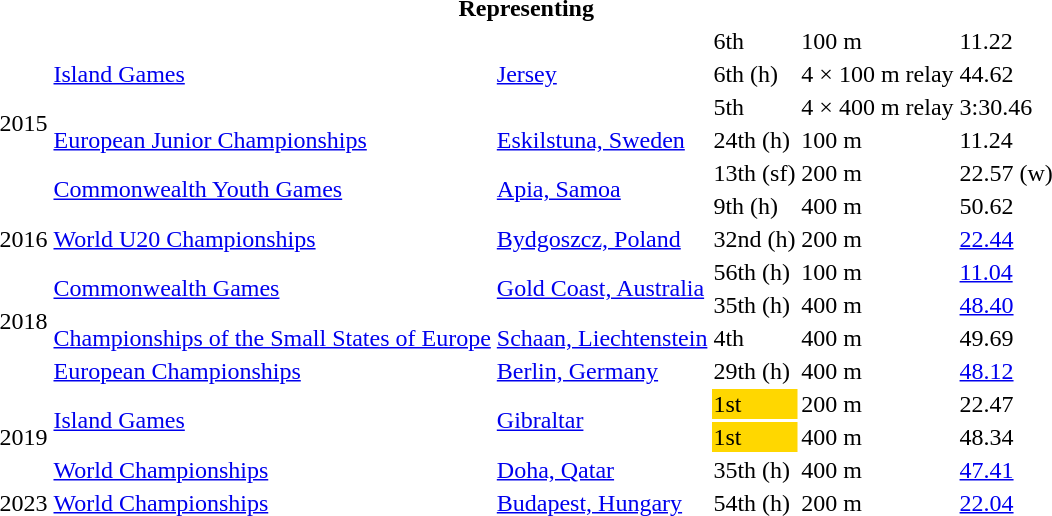<table>
<tr>
<th colspan="6">Representing </th>
</tr>
<tr>
<td rowspan=6>2015</td>
<td rowspan=3><a href='#'>Island Games</a></td>
<td rowspan=3><a href='#'>Jersey</a></td>
<td>6th</td>
<td>100 m</td>
<td>11.22</td>
</tr>
<tr>
<td>6th (h)</td>
<td>4 × 100 m relay</td>
<td>44.62</td>
</tr>
<tr>
<td>5th</td>
<td>4 × 400 m relay</td>
<td>3:30.46</td>
</tr>
<tr>
<td><a href='#'>European Junior Championships</a></td>
<td><a href='#'>Eskilstuna, Sweden</a></td>
<td>24th (h)</td>
<td>100 m</td>
<td>11.24</td>
</tr>
<tr>
<td rowspan=2><a href='#'>Commonwealth Youth Games</a></td>
<td rowspan=2><a href='#'>Apia, Samoa</a></td>
<td>13th (sf)</td>
<td>200 m</td>
<td>22.57 (w)</td>
</tr>
<tr>
<td>9th (h)</td>
<td>400 m</td>
<td>50.62</td>
</tr>
<tr>
<td>2016</td>
<td><a href='#'>World U20 Championships</a></td>
<td><a href='#'>Bydgoszcz, Poland</a></td>
<td>32nd (h)</td>
<td>200 m</td>
<td><a href='#'>22.44</a></td>
</tr>
<tr>
<td rowspan=4>2018</td>
<td rowspan=2><a href='#'>Commonwealth Games</a></td>
<td rowspan=2><a href='#'>Gold Coast, Australia</a></td>
<td>56th (h)</td>
<td>100 m</td>
<td><a href='#'>11.04</a></td>
</tr>
<tr>
<td>35th (h)</td>
<td>400 m</td>
<td><a href='#'>48.40</a></td>
</tr>
<tr>
<td><a href='#'>Championships of the Small States of Europe</a></td>
<td><a href='#'>Schaan, Liechtenstein</a></td>
<td>4th</td>
<td>400 m</td>
<td>49.69</td>
</tr>
<tr>
<td><a href='#'>European Championships</a></td>
<td><a href='#'>Berlin, Germany</a></td>
<td>29th (h)</td>
<td>400 m</td>
<td><a href='#'>48.12</a></td>
</tr>
<tr>
<td rowspan=3>2019</td>
<td rowspan=2><a href='#'>Island Games</a></td>
<td rowspan=2><a href='#'>Gibraltar</a></td>
<td bgcolor=gold>1st</td>
<td>200 m</td>
<td>22.47</td>
</tr>
<tr>
<td bgcolor=gold>1st</td>
<td>400 m</td>
<td>48.34</td>
</tr>
<tr>
<td><a href='#'>World Championships</a></td>
<td><a href='#'>Doha, Qatar</a></td>
<td>35th (h)</td>
<td>400 m</td>
<td><a href='#'>47.41</a></td>
</tr>
<tr>
<td>2023</td>
<td><a href='#'>World Championships</a></td>
<td><a href='#'>Budapest, Hungary</a></td>
<td>54th (h)</td>
<td>200 m</td>
<td><a href='#'>22.04</a></td>
</tr>
</table>
